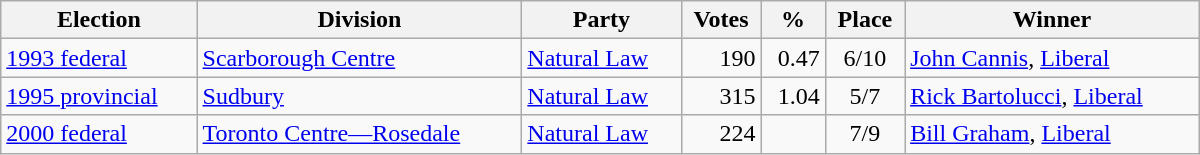<table class="wikitable" width="800">
<tr>
<th align="left">Election</th>
<th align="left">Division</th>
<th align="left">Party</th>
<th align="right">Votes</th>
<th align="right">%</th>
<th align="center">Place</th>
<th align="center">Winner</th>
</tr>
<tr>
<td align="left"><a href='#'>1993 federal</a></td>
<td align="left"><a href='#'>Scarborough Centre</a></td>
<td align="left"><a href='#'>Natural Law</a></td>
<td align="right">190</td>
<td align="right">0.47</td>
<td align="center">6/10</td>
<td align="left"><a href='#'>John Cannis</a>, <a href='#'>Liberal</a></td>
</tr>
<tr>
<td align="left"><a href='#'>1995 provincial</a></td>
<td align="left"><a href='#'>Sudbury</a></td>
<td align="left"><a href='#'>Natural Law</a></td>
<td align="right">315</td>
<td align="right">1.04</td>
<td align="center">5/7</td>
<td align="left"><a href='#'>Rick Bartolucci</a>, <a href='#'>Liberal</a></td>
</tr>
<tr>
<td align="left"><a href='#'>2000 federal</a></td>
<td align="left"><a href='#'>Toronto Centre—Rosedale</a></td>
<td align="left"><a href='#'>Natural Law</a></td>
<td align="right">224</td>
<td align="right"></td>
<td align="center">7/9</td>
<td align="left"><a href='#'>Bill Graham</a>, <a href='#'>Liberal</a></td>
</tr>
</table>
